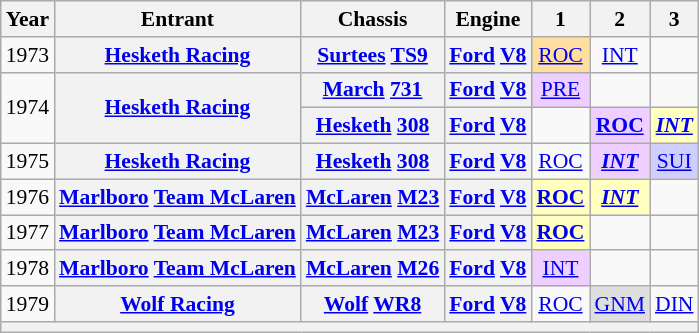<table class="wikitable" style="text-align:center; font-size:90%">
<tr>
<th>Year</th>
<th>Entrant</th>
<th>Chassis</th>
<th>Engine</th>
<th>1</th>
<th>2</th>
<th>3</th>
</tr>
<tr>
<td>1973</td>
<th><a href='#'>Hesketh Racing</a></th>
<th><a href='#'>Surtees</a> <a href='#'>TS9</a></th>
<th><a href='#'>Ford</a> <a href='#'>V8</a></th>
<td style="background:#FFDF9F;"><a href='#'>ROC</a><br></td>
<td><a href='#'>INT</a></td>
<td></td>
</tr>
<tr>
<td rowspan=2>1974</td>
<th rowspan=2><a href='#'>Hesketh Racing</a></th>
<th><a href='#'>March</a> <a href='#'>731</a></th>
<th><a href='#'>Ford</a> <a href='#'>V8</a></th>
<td style="background:#EFCFFF;"><a href='#'>PRE</a><br></td>
<td></td>
<td></td>
</tr>
<tr>
<th><a href='#'>Hesketh</a> <a href='#'>308</a></th>
<th><a href='#'>Ford</a> <a href='#'>V8</a></th>
<td></td>
<td style="background:#EFCFFF;"><a href='#'><strong>ROC</strong></a><br></td>
<td style="background:#FFFFBF;"><a href='#'><strong><em>INT</em></strong></a><br></td>
</tr>
<tr>
<td>1975</td>
<th><a href='#'>Hesketh Racing</a></th>
<th><a href='#'>Hesketh</a> <a href='#'>308</a></th>
<th><a href='#'>Ford</a> <a href='#'>V8</a></th>
<td><a href='#'>ROC</a></td>
<td style="background:#EFCFFF;"><strong><em><a href='#'>INT</a></em></strong><br></td>
<td style="background:#CFCFFF;"><a href='#'>SUI</a><br></td>
</tr>
<tr>
<td>1976</td>
<th><a href='#'>Marlboro</a> <a href='#'>Team McLaren</a></th>
<th><a href='#'>McLaren</a> <a href='#'>M23</a></th>
<th><a href='#'>Ford</a> <a href='#'>V8</a></th>
<td style="background:#FFFFBF;"><strong><a href='#'>ROC</a></strong><br></td>
<td style="background:#FFFFBF;"><strong><em><a href='#'>INT</a></em></strong><br></td>
<td></td>
</tr>
<tr>
<td>1977</td>
<th><a href='#'>Marlboro</a> <a href='#'>Team McLaren</a></th>
<th><a href='#'>McLaren</a> <a href='#'>M23</a></th>
<th><a href='#'>Ford</a> <a href='#'>V8</a></th>
<td style="background:#FFFFBF;"><strong><a href='#'>ROC</a></strong><br></td>
<td></td>
<td></td>
</tr>
<tr>
<td>1978</td>
<th><a href='#'>Marlboro</a> <a href='#'>Team McLaren</a></th>
<th><a href='#'>McLaren</a> <a href='#'>M26</a></th>
<th><a href='#'>Ford</a> <a href='#'>V8</a></th>
<td style="background:#EFCFFF;"><a href='#'>INT</a><br></td>
<td></td>
<td></td>
</tr>
<tr>
<td>1979</td>
<th><a href='#'>Wolf Racing</a></th>
<th><a href='#'>Wolf</a> <a href='#'>WR8</a></th>
<th><a href='#'>Ford</a> <a href='#'>V8</a></th>
<td><a href='#'>ROC</a></td>
<td style="background:#DFDFDF;"><a href='#'>GNM</a><br></td>
<td><a href='#'>DIN</a></td>
</tr>
<tr>
<th colspan="7"></th>
</tr>
</table>
